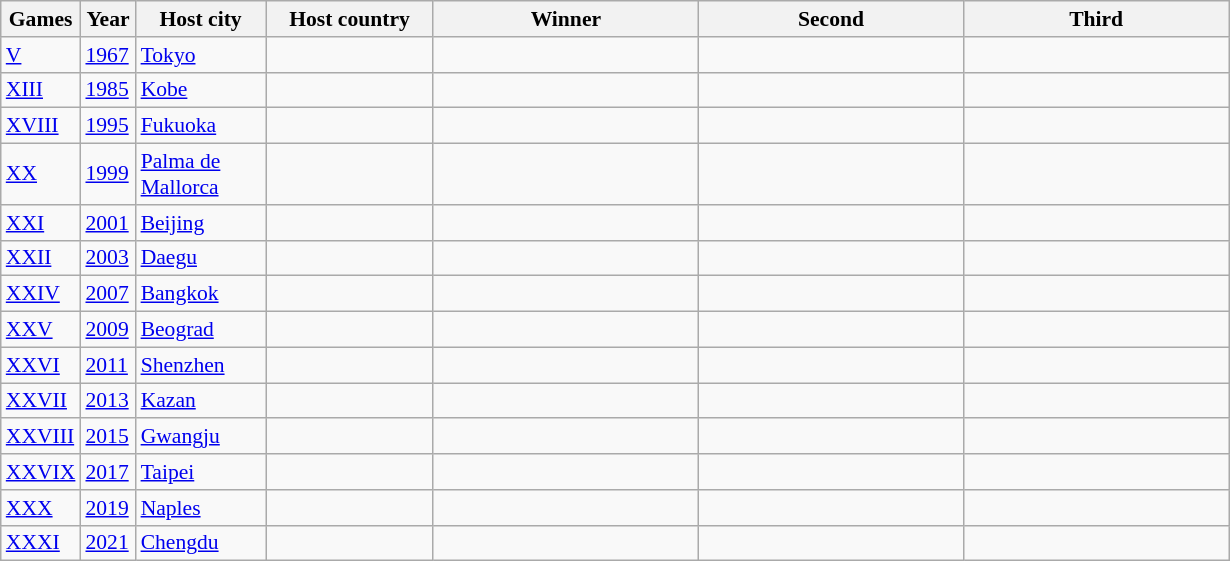<table class=wikitable style=font-size:90%;>
<tr>
<th width=40>Games</th>
<th width=30>Year</th>
<th width=80>Host city</th>
<th width=105>Host country</th>
<th width=170>Winner</th>
<th width=170>Second</th>
<th width=170>Third</th>
</tr>
<tr>
<td><a href='#'>V</a></td>
<td><a href='#'>1967</a></td>
<td><a href='#'>Tokyo</a></td>
<td></td>
<td></td>
<td></td>
<td></td>
</tr>
<tr>
<td><a href='#'>XIII</a></td>
<td><a href='#'>1985</a></td>
<td><a href='#'>Kobe</a></td>
<td></td>
<td></td>
<td></td>
<td></td>
</tr>
<tr>
<td><a href='#'>XVIII</a></td>
<td><a href='#'>1995</a></td>
<td><a href='#'>Fukuoka</a></td>
<td></td>
<td></td>
<td></td>
<td></td>
</tr>
<tr>
<td><a href='#'>XX</a></td>
<td><a href='#'>1999</a></td>
<td><a href='#'>Palma de Mallorca</a></td>
<td></td>
<td></td>
<td></td>
<td></td>
</tr>
<tr>
<td><a href='#'>XXI</a></td>
<td><a href='#'>2001</a></td>
<td><a href='#'>Beijing</a></td>
<td></td>
<td></td>
<td></td>
<td></td>
</tr>
<tr>
<td><a href='#'>XXII</a></td>
<td><a href='#'>2003</a></td>
<td><a href='#'>Daegu</a></td>
<td></td>
<td></td>
<td></td>
<td></td>
</tr>
<tr>
<td><a href='#'>XXIV</a></td>
<td><a href='#'>2007</a></td>
<td><a href='#'>Bangkok</a></td>
<td></td>
<td></td>
<td></td>
<td></td>
</tr>
<tr>
<td><a href='#'>XXV</a></td>
<td><a href='#'>2009</a></td>
<td><a href='#'>Beograd</a></td>
<td></td>
<td></td>
<td></td>
<td></td>
</tr>
<tr>
<td><a href='#'>XXVI</a></td>
<td><a href='#'>2011</a></td>
<td><a href='#'>Shenzhen</a></td>
<td></td>
<td></td>
<td></td>
<td></td>
</tr>
<tr>
<td><a href='#'>XXVII</a></td>
<td><a href='#'>2013</a></td>
<td><a href='#'>Kazan</a></td>
<td></td>
<td></td>
<td></td>
<td></td>
</tr>
<tr>
<td><a href='#'>XXVIII</a></td>
<td><a href='#'>2015</a></td>
<td><a href='#'>Gwangju</a></td>
<td></td>
<td></td>
<td></td>
<td></td>
</tr>
<tr>
<td><a href='#'>XXVIX</a></td>
<td><a href='#'>2017</a></td>
<td><a href='#'>Taipei</a></td>
<td></td>
<td></td>
<td></td>
<td></td>
</tr>
<tr>
<td><a href='#'>XXX</a></td>
<td><a href='#'>2019</a></td>
<td><a href='#'>Naples</a></td>
<td></td>
<td></td>
<td></td>
<td></td>
</tr>
<tr>
<td><a href='#'>XXXI</a></td>
<td><a href='#'>2021</a></td>
<td><a href='#'>Chengdu</a></td>
<td></td>
<td></td>
<td></td>
<td></td>
</tr>
</table>
